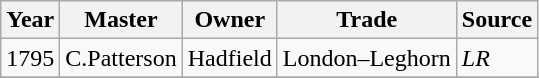<table class=" wikitable">
<tr>
<th>Year</th>
<th>Master</th>
<th>Owner</th>
<th>Trade</th>
<th>Source</th>
</tr>
<tr>
<td>1795</td>
<td>C.Patterson</td>
<td>Hadfield</td>
<td>London–Leghorn</td>
<td><em>LR</em></td>
</tr>
<tr>
</tr>
</table>
